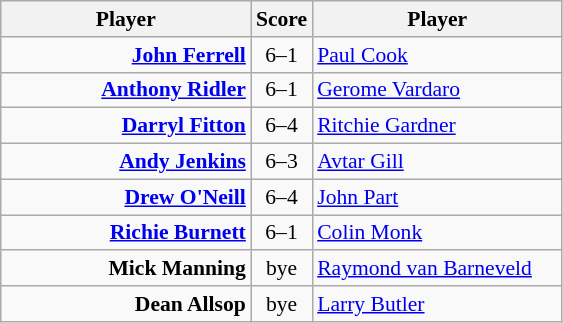<table class="wikitable" style="font-size:90%">
<tr>
<th width=160px>Player</th>
<th>Score</th>
<th width=160px>Player</th>
</tr>
<tr>
<td align=right><strong><a href='#'>John Ferrell</a></strong> </td>
<td align="center">6–1</td>
<td> <a href='#'>Paul Cook</a></td>
</tr>
<tr>
<td align=right><strong><a href='#'>Anthony Ridler</a></strong> </td>
<td align="center">6–1</td>
<td> <a href='#'>Gerome Vardaro</a></td>
</tr>
<tr>
<td align=right><strong><a href='#'>Darryl Fitton</a></strong> </td>
<td align="center">6–4</td>
<td> <a href='#'>Ritchie Gardner</a></td>
</tr>
<tr>
<td align=right><strong><a href='#'>Andy Jenkins</a></strong> </td>
<td align="center">6–3</td>
<td> <a href='#'>Avtar Gill</a></td>
</tr>
<tr>
<td align=right><strong><a href='#'>Drew O'Neill</a></strong> </td>
<td align="center">6–4</td>
<td> <a href='#'>John Part</a></td>
</tr>
<tr>
<td align=right><strong><a href='#'>Richie Burnett</a></strong> </td>
<td align="center">6–1</td>
<td> <a href='#'>Colin Monk</a></td>
</tr>
<tr>
<td align=right><strong>Mick Manning</strong> </td>
<td align="center">bye</td>
<td> <a href='#'>Raymond van Barneveld</a></td>
</tr>
<tr>
<td align=right><strong>Dean Allsop</strong> </td>
<td align="center">bye</td>
<td> <a href='#'>Larry Butler</a></td>
</tr>
</table>
